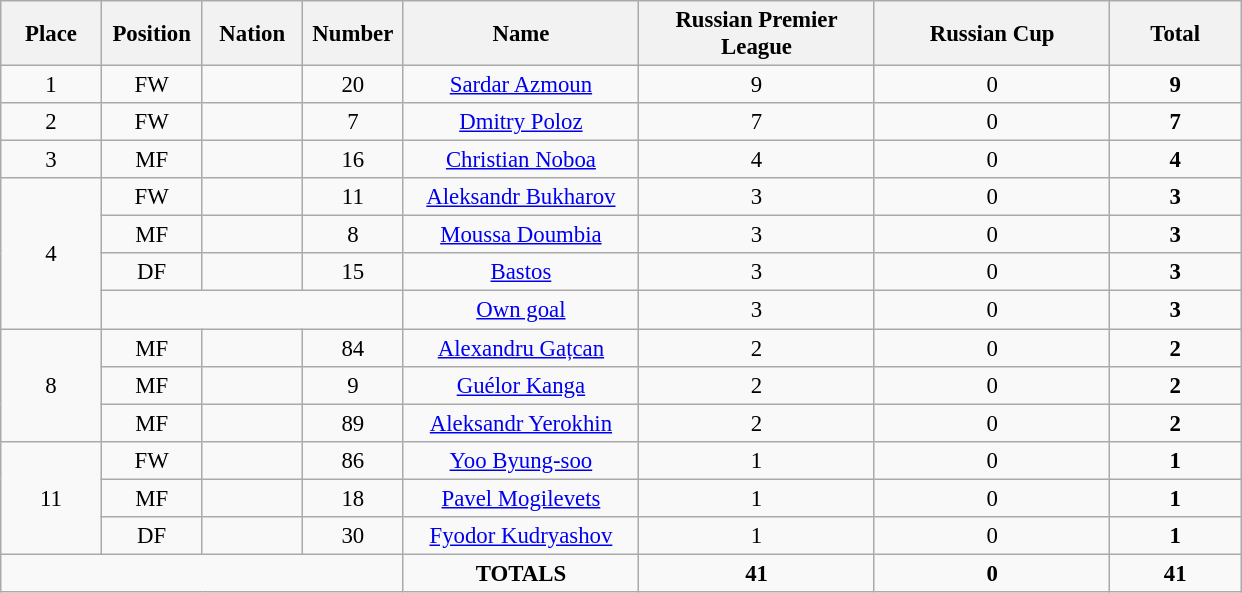<table class="wikitable" style="font-size: 95%; text-align: center;">
<tr>
<th width=60>Place</th>
<th width=60>Position</th>
<th width=60>Nation</th>
<th width=60>Number</th>
<th width=150>Name</th>
<th width=150>Russian Premier League</th>
<th width=150>Russian Cup</th>
<th width=80><strong>Total</strong></th>
</tr>
<tr>
<td>1</td>
<td>FW</td>
<td></td>
<td>20</td>
<td><a href='#'>Sardar Azmoun</a></td>
<td>9</td>
<td>0</td>
<td><strong>9</strong></td>
</tr>
<tr>
<td>2</td>
<td>FW</td>
<td></td>
<td>7</td>
<td><a href='#'>Dmitry Poloz</a></td>
<td>7</td>
<td>0</td>
<td><strong>7</strong></td>
</tr>
<tr>
<td>3</td>
<td>MF</td>
<td></td>
<td>16</td>
<td><a href='#'>Christian Noboa</a></td>
<td>4</td>
<td>0</td>
<td><strong>4</strong></td>
</tr>
<tr>
<td rowspan="4">4</td>
<td>FW</td>
<td></td>
<td>11</td>
<td><a href='#'>Aleksandr Bukharov</a></td>
<td>3</td>
<td>0</td>
<td><strong>3</strong></td>
</tr>
<tr>
<td>MF</td>
<td></td>
<td>8</td>
<td><a href='#'>Moussa Doumbia</a></td>
<td>3</td>
<td>0</td>
<td><strong>3</strong></td>
</tr>
<tr>
<td>DF</td>
<td></td>
<td>15</td>
<td><a href='#'>Bastos</a></td>
<td>3</td>
<td>0</td>
<td><strong>3</strong></td>
</tr>
<tr>
<td colspan="3"></td>
<td><a href='#'>Own goal</a></td>
<td>3</td>
<td>0</td>
<td><strong>3</strong></td>
</tr>
<tr>
<td rowspan="3">8</td>
<td>MF</td>
<td></td>
<td>84</td>
<td><a href='#'>Alexandru Gațcan</a></td>
<td>2</td>
<td>0</td>
<td><strong>2</strong></td>
</tr>
<tr>
<td>MF</td>
<td></td>
<td>9</td>
<td><a href='#'>Guélor Kanga</a></td>
<td>2</td>
<td>0</td>
<td><strong>2</strong></td>
</tr>
<tr>
<td>MF</td>
<td></td>
<td>89</td>
<td><a href='#'>Aleksandr Yerokhin</a></td>
<td>2</td>
<td>0</td>
<td><strong>2</strong></td>
</tr>
<tr>
<td rowspan="3">11</td>
<td>FW</td>
<td></td>
<td>86</td>
<td><a href='#'>Yoo Byung-soo</a></td>
<td>1</td>
<td>0</td>
<td><strong>1</strong></td>
</tr>
<tr>
<td>MF</td>
<td></td>
<td>18</td>
<td><a href='#'>Pavel Mogilevets</a></td>
<td>1</td>
<td>0</td>
<td><strong>1</strong></td>
</tr>
<tr>
<td>DF</td>
<td></td>
<td>30</td>
<td><a href='#'>Fyodor Kudryashov</a></td>
<td>1</td>
<td>0</td>
<td><strong>1</strong></td>
</tr>
<tr>
<td colspan="4"></td>
<td><strong>TOTALS</strong></td>
<td><strong>41</strong></td>
<td><strong>0</strong></td>
<td><strong>41</strong></td>
</tr>
</table>
